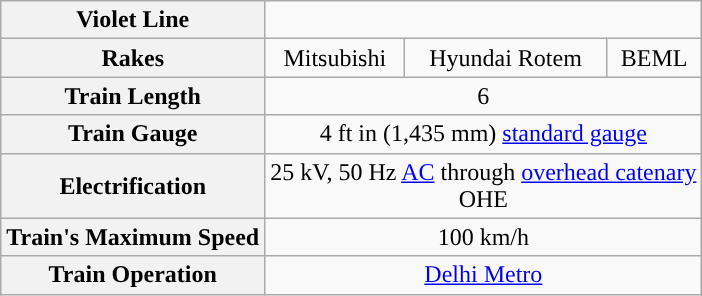<table class="wikitable" style="text-align:center">
<tr>
<th style="background: #"><span>Violet Line</span></th>
</tr>
<tr>
<th>Rakes</th>
<td>Mitsubishi</td>
<td>Hyundai Rotem</td>
<td>BEML</td>
</tr>
<tr>
<th>Train Length</th>
<td colspan="3">6</td>
</tr>
<tr>
<th>Train Gauge</th>
<td colspan="3">4 ft  in (1,435 mm) <a href='#'>standard gauge</a></td>
</tr>
<tr>
<th>Electrification</th>
<td colspan="3">25 kV, 50 Hz <a href='#'>AC</a> through <a href='#'>overhead catenary</a><br>OHE</td>
</tr>
<tr>
<th>Train's Maximum Speed</th>
<td colspan="3">100 km/h</td>
</tr>
<tr>
<th>Train Operation</th>
<td colspan="3"><a href='#'>Delhi Metro</a></td>
</tr>
</table>
